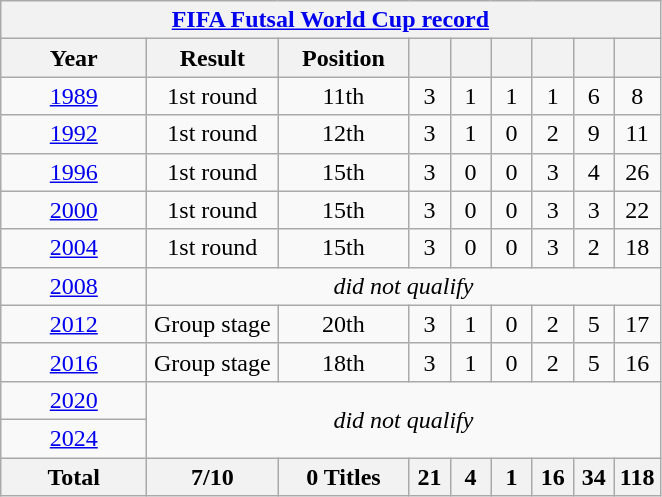<table class="wikitable" style="text-align: center;">
<tr>
<th colspan="9"><a href='#'>FIFA Futsal World Cup record</a></th>
</tr>
<tr>
<th width="90">Year</th>
<th width="80">Result</th>
<th width="80">Position</th>
<th width="20"></th>
<th width="20"></th>
<th width="20"></th>
<th width="20"></th>
<th width="20"></th>
<th width="20"></th>
</tr>
<tr>
<td> <a href='#'>1989</a></td>
<td>1st round</td>
<td>11th</td>
<td>3</td>
<td>1</td>
<td>1</td>
<td>1</td>
<td>6</td>
<td>8</td>
</tr>
<tr>
<td> <a href='#'>1992</a></td>
<td>1st round</td>
<td>12th</td>
<td>3</td>
<td>1</td>
<td>0</td>
<td>2</td>
<td>9</td>
<td>11</td>
</tr>
<tr>
<td> <a href='#'>1996</a></td>
<td>1st round</td>
<td>15th</td>
<td>3</td>
<td>0</td>
<td>0</td>
<td>3</td>
<td>4</td>
<td>26</td>
</tr>
<tr>
<td> <a href='#'>2000</a></td>
<td>1st round</td>
<td>15th</td>
<td>3</td>
<td>0</td>
<td>0</td>
<td>3</td>
<td>3</td>
<td>22</td>
</tr>
<tr>
<td> <a href='#'>2004</a></td>
<td>1st round</td>
<td>15th</td>
<td>3</td>
<td>0</td>
<td>0</td>
<td>3</td>
<td>2</td>
<td>18</td>
</tr>
<tr>
<td> <a href='#'>2008</a></td>
<td colspan=8><em>did not qualify</em></td>
</tr>
<tr>
<td> <a href='#'>2012</a></td>
<td>Group stage</td>
<td>20th</td>
<td>3</td>
<td>1</td>
<td>0</td>
<td>2</td>
<td>5</td>
<td>17</td>
</tr>
<tr>
<td> <a href='#'>2016</a></td>
<td>Group stage</td>
<td>18th</td>
<td>3</td>
<td>1</td>
<td>0</td>
<td>2</td>
<td>5</td>
<td>16</td>
</tr>
<tr>
<td> <a href='#'>2020</a></td>
<td colspan=8 rowspan=2><em>did not qualify</em></td>
</tr>
<tr>
<td> <a href='#'>2024</a></td>
</tr>
<tr>
<th>Total</th>
<th>7/10</th>
<th>0 Titles</th>
<th>21</th>
<th>4</th>
<th>1</th>
<th>16</th>
<th>34</th>
<th>118</th>
</tr>
</table>
